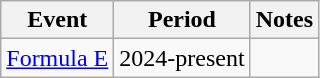<table class="wikitable">
<tr>
<th>Event</th>
<th>Period</th>
<th>Notes</th>
</tr>
<tr>
<td><a href='#'>Formula E</a></td>
<td>2024-present</td>
<td></td>
</tr>
</table>
